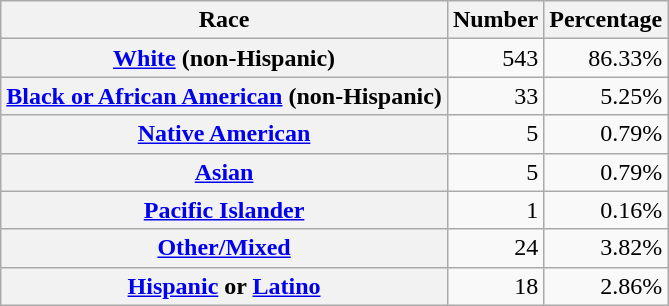<table class="wikitable" style="text-align:right">
<tr>
<th scope="col">Race</th>
<th scope="col">Number</th>
<th scope="col">Percentage</th>
</tr>
<tr>
<th scope="row"><a href='#'>White</a> (non-Hispanic)</th>
<td>543</td>
<td>86.33%</td>
</tr>
<tr>
<th scope="row"><a href='#'>Black or African American</a> (non-Hispanic)</th>
<td>33</td>
<td>5.25%</td>
</tr>
<tr>
<th scope="row"><a href='#'>Native American</a></th>
<td>5</td>
<td>0.79%</td>
</tr>
<tr>
<th scope="row"><a href='#'>Asian</a></th>
<td>5</td>
<td>0.79%</td>
</tr>
<tr>
<th scope="row"><a href='#'>Pacific Islander</a></th>
<td>1</td>
<td>0.16%</td>
</tr>
<tr>
<th scope="row"><a href='#'>Other/Mixed</a></th>
<td>24</td>
<td>3.82%</td>
</tr>
<tr>
<th scope="row"><a href='#'>Hispanic</a> or <a href='#'>Latino</a></th>
<td>18</td>
<td>2.86%</td>
</tr>
</table>
